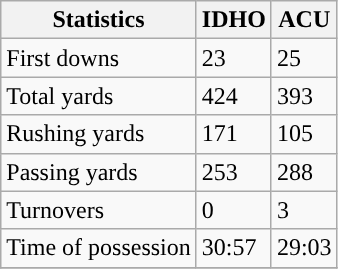<table class="wikitable" style="float: left;">
<tr>
<th>Statistics</th>
<th>IDHO</th>
<th>ACU</th>
</tr>
<tr>
<td>First downs</td>
<td>23</td>
<td>25</td>
</tr>
<tr>
<td>Total yards</td>
<td>424</td>
<td>393</td>
</tr>
<tr>
<td>Rushing yards</td>
<td>171</td>
<td>105</td>
</tr>
<tr>
<td>Passing yards</td>
<td>253</td>
<td>288</td>
</tr>
<tr>
<td>Turnovers</td>
<td>0</td>
<td>3</td>
</tr>
<tr>
<td>Time of possession</td>
<td>30:57</td>
<td>29:03</td>
</tr>
<tr>
</tr>
</table>
